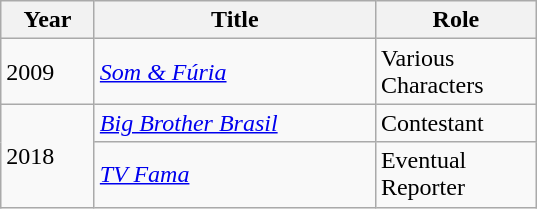<table class="wikitable sortable">
<tr>
<th width=055>Year</th>
<th width=180>Title</th>
<th width=100>Role</th>
</tr>
<tr>
<td>2009</td>
<td><em><a href='#'>Som & Fúria</a></em></td>
<td>Various Characters</td>
</tr>
<tr>
<td rowspan="2">2018</td>
<td><em><a href='#'>Big Brother Brasil</a></em></td>
<td>Contestant</td>
</tr>
<tr>
<td><em><a href='#'>TV Fama</a></em></td>
<td>Eventual Reporter</td>
</tr>
</table>
